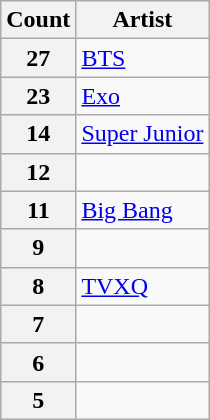<table class="wikitable sortable plainrowheaders" style="table-layout:fixed">
<tr>
<th scope="col">Count</th>
<th scope="col">Artist</th>
</tr>
<tr>
<th scope="row" style="text-align:center">27</th>
<td><a href='#'>BTS</a> </td>
</tr>
<tr>
<th scope="row" style="text-align:center">23</th>
<td><a href='#'>Exo</a></td>
</tr>
<tr>
<th scope="row" style="text-align:center">14</th>
<td><a href='#'>Super Junior</a></td>
</tr>
<tr>
<th scope="row" style="text-align:center">12</th>
<td></td>
</tr>
<tr>
<th scope="row" style="text-align:center">11</th>
<td><a href='#'>Big Bang</a></td>
</tr>
<tr>
<th scope="row" style="text-align:center">9</th>
<td></td>
</tr>
<tr>
<th scope="row" style="text-align:center">8</th>
<td><a href='#'>TVXQ</a></td>
</tr>
<tr>
<th scope="row" style="text-align:center">7</th>
<td></td>
</tr>
<tr>
<th scope="row" style="text-align:center">6</th>
<td></td>
</tr>
<tr>
<th scope="row" style="text-align:center">5</th>
<td></td>
</tr>
</table>
